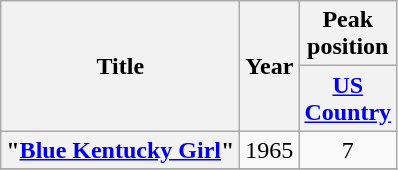<table class="wikitable plainrowheaders" style="text-align:center;">
<tr>
<th scope="col" rowspan = "2">Title</th>
<th scope="col" rowspan = "2">Year</th>
<th scope="col" colspan="1">Peak<br>position</th>
</tr>
<tr>
<th><a href='#'>US<br>Country</a><br></th>
</tr>
<tr>
<th scope = "row">"<a href='#'>Blue Kentucky Girl</a>"</th>
<td>1965</td>
<td>7</td>
</tr>
<tr>
</tr>
</table>
